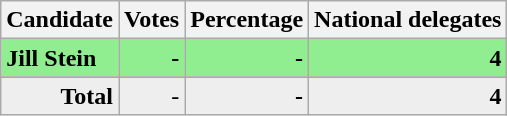<table class="wikitable" style="text-align:right;">
<tr>
<th>Candidate</th>
<th>Votes</th>
<th>Percentage</th>
<th>National delegates</th>
</tr>
<tr style="background:lightgreen;">
<td style="text-align:left;"><strong>Jill Stein</strong></td>
<td><strong>-</strong></td>
<td><strong>-</strong></td>
<td><strong>4</strong></td>
</tr>
<tr>
</tr>
<tr style="background:#eee;">
<td style="margin-right:0.50px"><strong>Total</strong></td>
<td style="margin-right:0.50px"><em>-</em></td>
<td style="margin-right:0.50px"><strong>-</strong></td>
<td style="margin-right:0.50px"><strong>4</strong></td>
</tr>
</table>
